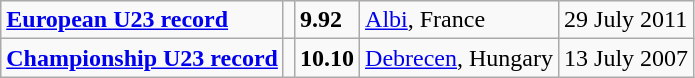<table class="wikitable">
<tr>
<td><strong><a href='#'>European U23 record</a></strong></td>
<td></td>
<td><strong>9.92</strong></td>
<td><a href='#'>Albi</a>, France</td>
<td>29 July 2011</td>
</tr>
<tr>
<td><strong><a href='#'>Championship U23 record</a></strong></td>
<td></td>
<td><strong>10.10</strong></td>
<td><a href='#'>Debrecen</a>, Hungary</td>
<td>13 July 2007</td>
</tr>
</table>
